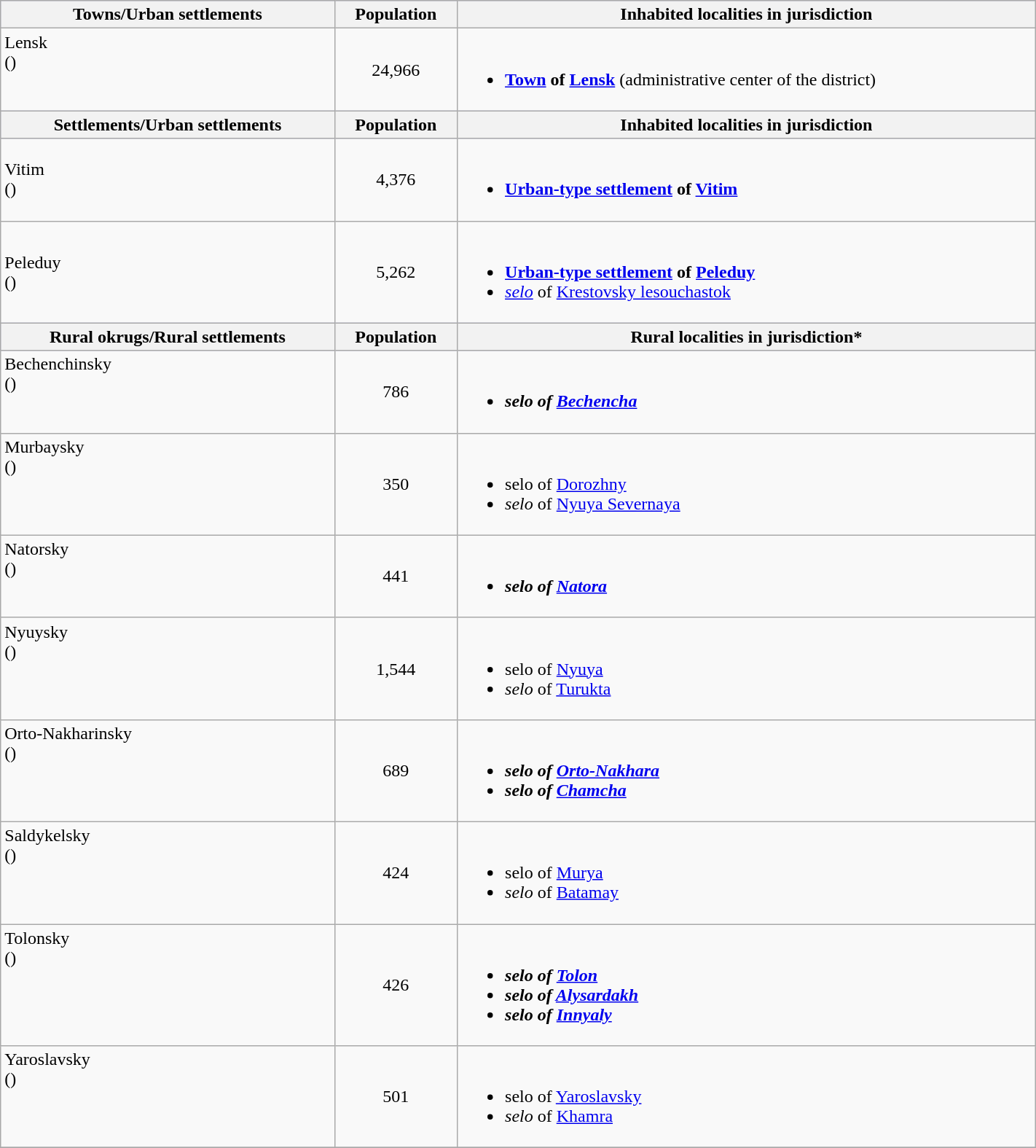<table class="wikitable" style="width:75%">
<tr bgcolor="#CCCCFF" align="left">
<th>Towns/Urban settlements</th>
<th>Population</th>
<th>Inhabited localities in jurisdiction</th>
</tr>
<tr>
<td valign="top">Lensk<br>()</td>
<td align="center">24,966</td>
<td><br><ul><li><strong><a href='#'>Town</a> of <a href='#'>Lensk</a></strong> (administrative center of the district)</li></ul></td>
</tr>
<tr bgcolor="#CCCCFF" align="left">
<th>Settlements/Urban settlements</th>
<th>Population</th>
<th>Inhabited localities in jurisdiction</th>
</tr>
<tr>
<td valign="center">Vitim<br>()</td>
<td align="center">4,376</td>
<td><br><ul><li><strong><a href='#'>Urban-type settlement</a> of <a href='#'>Vitim</a></strong></li></ul></td>
</tr>
<tr>
<td valign="center">Peleduy<br>()</td>
<td align="center">5,262</td>
<td><br><ul><li><strong><a href='#'>Urban-type settlement</a> of <a href='#'>Peleduy</a></strong></li><li><em><a href='#'>selo</a></em> of <a href='#'>Krestovsky lesouchastok</a></li></ul></td>
</tr>
<tr bgcolor="#CCCCFF" align="left">
<th>Rural okrugs/Rural settlements</th>
<th>Population</th>
<th>Rural localities in jurisdiction*</th>
</tr>
<tr>
<td valign="top">Bechenchinsky<br>()</td>
<td align="center">786</td>
<td><br><ul><li><strong><em>selo<em> of <a href='#'>Bechencha</a><strong></li></ul></td>
</tr>
<tr>
<td valign="top">Murbaysky<br>()</td>
<td align="center">350</td>
<td><br><ul><li></em></strong>selo</em> of <a href='#'>Dorozhny</a></strong></li><li><em>selo</em> of <a href='#'>Nyuya Severnaya</a></li></ul></td>
</tr>
<tr>
<td valign="top">Natorsky<br>()</td>
<td align="center">441</td>
<td><br><ul><li><strong><em>selo<em> of <a href='#'>Natora</a><strong></li></ul></td>
</tr>
<tr>
<td valign="top">Nyuysky<br>()</td>
<td align="center">1,544</td>
<td><br><ul><li></em></strong>selo</em> of <a href='#'>Nyuya</a></strong></li><li><em>selo</em> of <a href='#'>Turukta</a></li></ul></td>
</tr>
<tr>
<td valign="top">Orto-Nakharinsky<br>()</td>
<td align="center">689</td>
<td><br><ul><li><strong><em>selo<em> of <a href='#'>Orto-Nakhara</a><strong></li><li></em>selo<em> of <a href='#'>Chamcha</a></li></ul></td>
</tr>
<tr>
<td valign="top">Saldykelsky<br>()</td>
<td align="center">424</td>
<td><br><ul><li></em></strong>selo</em> of <a href='#'>Murya</a></strong></li><li><em>selo</em> of <a href='#'>Batamay</a></li></ul></td>
</tr>
<tr>
<td valign="top">Tolonsky<br>()</td>
<td align="center">426</td>
<td><br><ul><li><strong><em>selo<em> of <a href='#'>Tolon</a><strong></li><li></em>selo<em> of <a href='#'>Alysardakh</a></li><li></em>selo<em> of <a href='#'>Innyaly</a></li></ul></td>
</tr>
<tr>
<td valign="top">Yaroslavsky<br>()</td>
<td align="center">501</td>
<td><br><ul><li></em></strong>selo</em> of <a href='#'>Yaroslavsky</a></strong></li><li><em>selo</em> of <a href='#'>Khamra</a></li></ul></td>
</tr>
<tr>
</tr>
</table>
